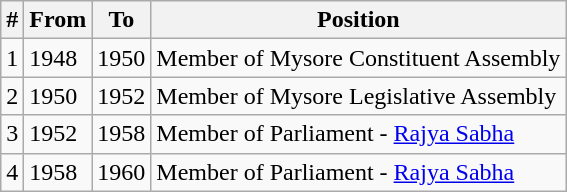<table class="wikitable sortable">
<tr>
<th>#</th>
<th>From</th>
<th>To</th>
<th>Position</th>
</tr>
<tr>
<td>1</td>
<td>1948</td>
<td>1950</td>
<td>Member of Mysore Constituent Assembly</td>
</tr>
<tr>
<td>2</td>
<td>1950</td>
<td>1952</td>
<td>Member of Mysore Legislative Assembly</td>
</tr>
<tr>
<td>3</td>
<td>1952</td>
<td>1958</td>
<td>Member of Parliament - <a href='#'>Rajya Sabha</a></td>
</tr>
<tr>
<td>4</td>
<td>1958</td>
<td>1960</td>
<td>Member of Parliament - <a href='#'>Rajya Sabha</a></td>
</tr>
</table>
